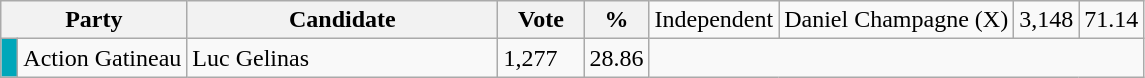<table class="wikitable">
<tr>
<th bgcolor="#DDDDFF" width="100px" colspan="2">Party</th>
<th bgcolor="#DDDDFF" width="200px">Candidate</th>
<th bgcolor="#DDDDFF" width="50px">Vote</th>
<th bgcolor="#DDDDFF" width="30px">%<br></th>
<td>Independent</td>
<td>Daniel Champagne (X)</td>
<td>3,148</td>
<td>71.14</td>
</tr>
<tr>
<td bgcolor=#00a7ba> </td>
<td>Action Gatineau</td>
<td>Luc Gelinas</td>
<td>1,277</td>
<td>28.86</td>
</tr>
</table>
